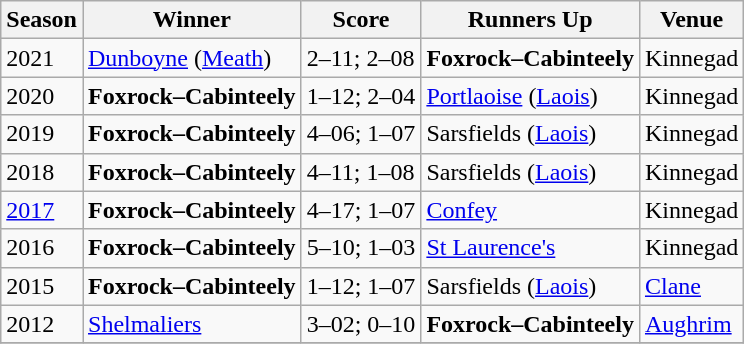<table class="wikitable collapsible">
<tr>
<th>Season</th>
<th>Winner</th>
<th>Score</th>
<th>Runners Up</th>
<th>Venue</th>
</tr>
<tr>
<td>2021</td>
<td><a href='#'>Dunboyne</a> (<a href='#'>Meath</a>)</td>
<td>2–11; 2–08</td>
<td><strong>Foxrock–Cabinteely</strong></td>
<td>Kinnegad</td>
</tr>
<tr>
<td>2020</td>
<td><strong>Foxrock–Cabinteely</strong></td>
<td>1–12; 2–04</td>
<td><a href='#'>Portlaoise</a> (<a href='#'>Laois</a>)</td>
<td>Kinnegad</td>
</tr>
<tr>
<td>2019</td>
<td><strong>Foxrock–Cabinteely</strong></td>
<td>4–06; 1–07</td>
<td>Sarsfields (<a href='#'>Laois</a>)</td>
<td>Kinnegad</td>
</tr>
<tr>
<td>2018</td>
<td><strong>Foxrock–Cabinteely</strong></td>
<td>4–11; 1–08</td>
<td>Sarsfields (<a href='#'>Laois</a>)</td>
<td>Kinnegad</td>
</tr>
<tr>
<td><a href='#'>2017</a></td>
<td><strong>Foxrock–Cabinteely</strong></td>
<td>4–17; 1–07</td>
<td><a href='#'>Confey</a></td>
<td>Kinnegad</td>
</tr>
<tr>
<td>2016</td>
<td><strong>Foxrock–Cabinteely</strong></td>
<td>5–10; 1–03</td>
<td><a href='#'>St Laurence's</a></td>
<td>Kinnegad</td>
</tr>
<tr>
<td>2015</td>
<td><strong>Foxrock–Cabinteely</strong></td>
<td>1–12; 1–07</td>
<td>Sarsfields (<a href='#'>Laois</a>)</td>
<td><a href='#'>Clane</a></td>
</tr>
<tr>
<td>2012</td>
<td><a href='#'>Shelmaliers</a></td>
<td>3–02; 0–10</td>
<td><strong>Foxrock–Cabinteely</strong></td>
<td><a href='#'>Aughrim</a></td>
</tr>
<tr>
</tr>
</table>
